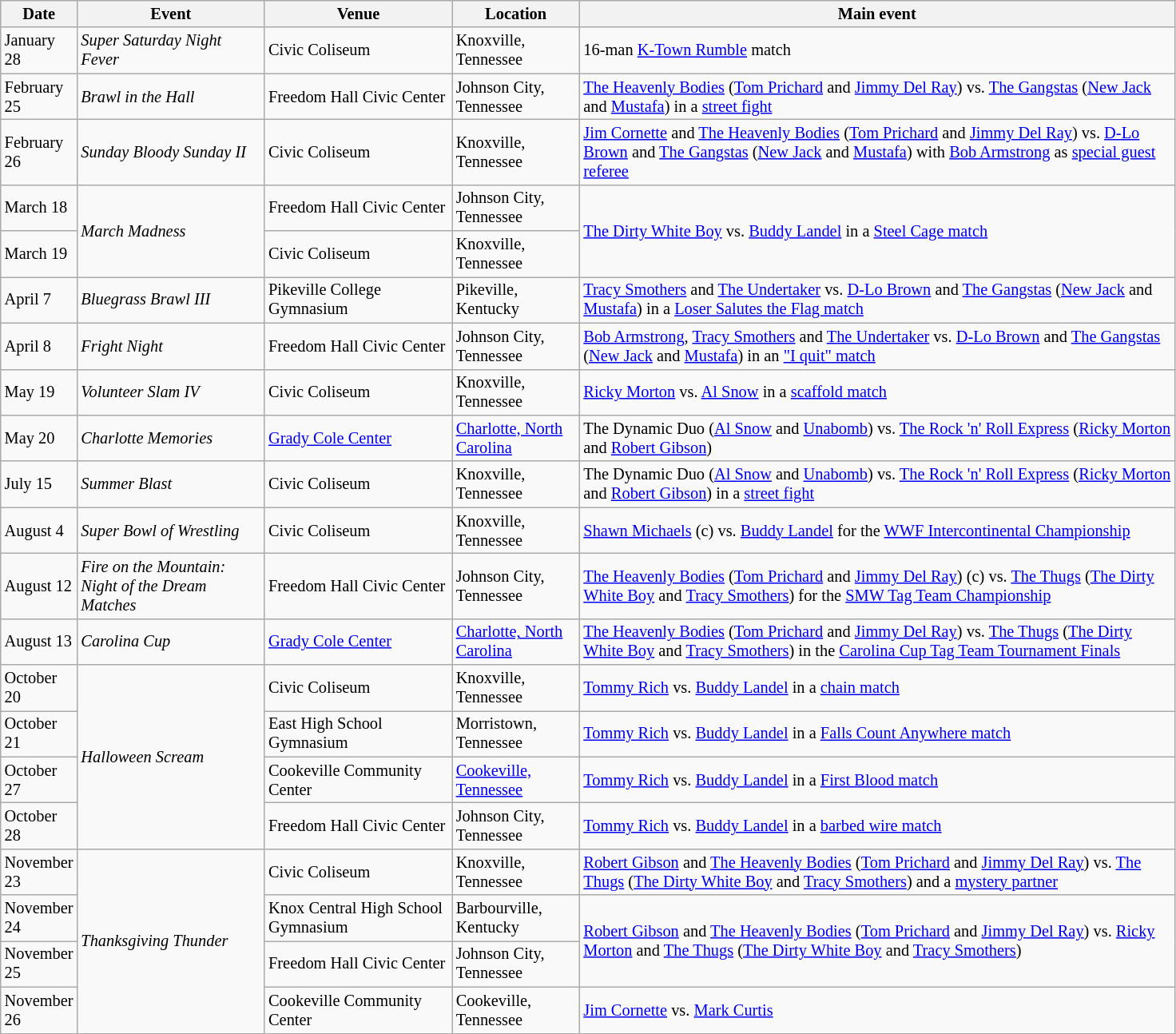<table class="sortable wikitable succession-box" style="font-size:85%;">
<tr>
<th scope="col" width="10">Date</th>
<th scope="col" width="150">Event</th>
<th scope="col" width="150">Venue</th>
<th scope="col" width="100">Location</th>
<th scope="col" width="490">Main event</th>
</tr>
<tr>
<td>January 28</td>
<td><em>Super Saturday Night Fever</em></td>
<td>Civic Coliseum</td>
<td>Knoxville, Tennessee</td>
<td>16-man <a href='#'>K-Town Rumble</a> match</td>
</tr>
<tr>
<td>February 25</td>
<td><em>Brawl in the Hall</em></td>
<td>Freedom Hall Civic Center</td>
<td>Johnson City, Tennessee</td>
<td><a href='#'>The Heavenly Bodies</a> (<a href='#'>Tom Prichard</a> and <a href='#'>Jimmy Del Ray</a>) vs. <a href='#'>The Gangstas</a> (<a href='#'>New Jack</a> and <a href='#'>Mustafa</a>) in a <a href='#'>street fight</a></td>
</tr>
<tr>
<td>February 26</td>
<td><em>Sunday Bloody Sunday II</em></td>
<td>Civic Coliseum</td>
<td>Knoxville, Tennessee</td>
<td><a href='#'>Jim Cornette</a> and <a href='#'>The Heavenly Bodies</a> (<a href='#'>Tom Prichard</a> and <a href='#'>Jimmy Del Ray</a>) vs. <a href='#'>D-Lo Brown</a> and <a href='#'>The Gangstas</a> (<a href='#'>New Jack</a> and <a href='#'>Mustafa</a>) with <a href='#'>Bob Armstrong</a> as <a href='#'>special guest referee</a></td>
</tr>
<tr>
<td>March 18</td>
<td rowspan=2><em> March Madness</em></td>
<td>Freedom Hall Civic Center</td>
<td>Johnson City, Tennessee</td>
<td rowspan=2><a href='#'>The Dirty White Boy</a> vs. <a href='#'>Buddy Landel</a> in a <a href='#'>Steel Cage match</a></td>
</tr>
<tr>
<td>March 19</td>
<td>Civic Coliseum</td>
<td>Knoxville, Tennessee</td>
</tr>
<tr>
<td>April 7</td>
<td><em>Bluegrass Brawl III</em></td>
<td>Pikeville College Gymnasium</td>
<td>Pikeville, Kentucky</td>
<td><a href='#'>Tracy Smothers</a> and <a href='#'>The Undertaker</a> vs. <a href='#'>D-Lo Brown</a> and <a href='#'>The Gangstas</a> (<a href='#'>New Jack</a> and <a href='#'>Mustafa</a>) in a <a href='#'>Loser Salutes the Flag match</a></td>
</tr>
<tr>
<td>April 8</td>
<td><em>Fright Night</em></td>
<td>Freedom Hall Civic Center</td>
<td>Johnson City, Tennessee</td>
<td><a href='#'>Bob Armstrong</a>, <a href='#'>Tracy Smothers</a> and <a href='#'>The Undertaker</a> vs. <a href='#'>D-Lo Brown</a> and <a href='#'>The Gangstas</a> (<a href='#'>New Jack</a> and <a href='#'>Mustafa</a>) in an <a href='#'>"I quit" match</a></td>
</tr>
<tr>
<td>May 19</td>
<td><em>Volunteer Slam IV</em></td>
<td>Civic Coliseum</td>
<td>Knoxville, Tennessee</td>
<td><a href='#'>Ricky Morton</a> vs. <a href='#'>Al Snow</a> in a <a href='#'>scaffold match</a></td>
</tr>
<tr>
<td>May 20</td>
<td><em>Charlotte Memories</em></td>
<td><a href='#'>Grady Cole Center</a></td>
<td><a href='#'>Charlotte, North Carolina</a></td>
<td>The Dynamic Duo (<a href='#'>Al Snow</a> and <a href='#'>Unabomb</a>) vs. <a href='#'>The Rock 'n' Roll Express</a> (<a href='#'>Ricky Morton</a> and <a href='#'>Robert Gibson</a>) </td>
</tr>
<tr>
<td>July 15</td>
<td><em>Summer Blast</em></td>
<td>Civic Coliseum</td>
<td>Knoxville, Tennessee</td>
<td>The Dynamic Duo (<a href='#'>Al Snow</a> and <a href='#'>Unabomb</a>) vs. <a href='#'>The Rock 'n' Roll Express</a> (<a href='#'>Ricky Morton</a> and <a href='#'>Robert Gibson</a>) in a <a href='#'>street fight</a></td>
</tr>
<tr>
<td>August 4</td>
<td><em>Super Bowl of Wrestling</em></td>
<td>Civic Coliseum</td>
<td>Knoxville, Tennessee</td>
<td><a href='#'>Shawn Michaels</a> (c) vs. <a href='#'>Buddy Landel</a> for the <a href='#'>WWF Intercontinental Championship</a></td>
</tr>
<tr>
<td>August 12</td>
<td><em>Fire on the Mountain: Night of the Dream Matches</em></td>
<td>Freedom Hall Civic Center</td>
<td>Johnson City, Tennessee</td>
<td><a href='#'>The Heavenly Bodies</a> (<a href='#'>Tom Prichard</a> and <a href='#'>Jimmy Del Ray</a>) (c) vs. <a href='#'>The Thugs</a> (<a href='#'>The Dirty White Boy</a> and <a href='#'>Tracy Smothers</a>) for the <a href='#'>SMW Tag Team Championship</a></td>
</tr>
<tr>
<td>August 13</td>
<td><em>Carolina Cup</em></td>
<td><a href='#'>Grady Cole Center</a></td>
<td><a href='#'>Charlotte, North Carolina</a></td>
<td><a href='#'>The Heavenly Bodies</a> (<a href='#'>Tom Prichard</a> and <a href='#'>Jimmy Del Ray</a>) vs. <a href='#'>The Thugs</a> (<a href='#'>The Dirty White Boy</a> and <a href='#'>Tracy Smothers</a>) in the <a href='#'>Carolina Cup Tag Team Tournament Finals</a></td>
</tr>
<tr>
<td>October 20</td>
<td rowspan=4><em>Halloween Scream</em></td>
<td>Civic Coliseum</td>
<td>Knoxville, Tennessee</td>
<td><a href='#'>Tommy Rich</a> vs. <a href='#'>Buddy Landel</a> in a <a href='#'>chain match</a></td>
</tr>
<tr>
<td>October 21</td>
<td>East High School Gymnasium</td>
<td>Morristown, Tennessee</td>
<td><a href='#'>Tommy Rich</a> vs. <a href='#'>Buddy Landel</a> in a <a href='#'>Falls Count Anywhere match</a></td>
</tr>
<tr>
<td>October 27</td>
<td>Cookeville Community Center</td>
<td><a href='#'>Cookeville, Tennessee</a></td>
<td><a href='#'>Tommy Rich</a> vs. <a href='#'>Buddy Landel</a> in a <a href='#'>First Blood match</a></td>
</tr>
<tr>
<td>October 28</td>
<td>Freedom Hall Civic Center</td>
<td>Johnson City, Tennessee</td>
<td><a href='#'>Tommy Rich</a> vs. <a href='#'>Buddy Landel</a> in a <a href='#'>barbed wire match</a></td>
</tr>
<tr>
<td>November 23</td>
<td rowspan=4><em>Thanksgiving Thunder</em></td>
<td>Civic Coliseum</td>
<td>Knoxville, Tennessee</td>
<td><a href='#'>Robert Gibson</a> and <a href='#'>The Heavenly Bodies</a> (<a href='#'>Tom Prichard</a> and <a href='#'>Jimmy Del Ray</a>) vs. <a href='#'>The Thugs</a> (<a href='#'>The Dirty White Boy</a> and <a href='#'>Tracy Smothers</a>) and a <a href='#'>mystery partner</a></td>
</tr>
<tr>
<td>November 24</td>
<td>Knox Central High School Gymnasium</td>
<td>Barbourville, Kentucky</td>
<td rowspan=2><a href='#'>Robert Gibson</a> and <a href='#'>The Heavenly Bodies</a> (<a href='#'>Tom Prichard</a> and <a href='#'>Jimmy Del Ray</a>) vs. <a href='#'>Ricky Morton</a> and <a href='#'>The Thugs</a> (<a href='#'>The Dirty White Boy</a> and <a href='#'>Tracy Smothers</a>)</td>
</tr>
<tr>
<td>November 25</td>
<td>Freedom Hall Civic Center</td>
<td>Johnson City, Tennessee</td>
</tr>
<tr>
<td>November 26</td>
<td>Cookeville Community Center</td>
<td>Cookeville, Tennessee</td>
<td><a href='#'>Jim Cornette</a> vs. <a href='#'>Mark Curtis</a></td>
</tr>
</table>
